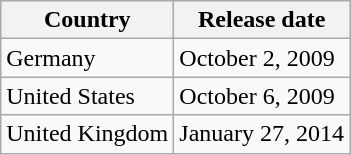<table class="wikitable">
<tr>
<th>Country</th>
<th>Release date</th>
</tr>
<tr>
<td>Germany</td>
<td>October 2, 2009</td>
</tr>
<tr>
<td>United States</td>
<td>October 6, 2009</td>
</tr>
<tr>
<td>United Kingdom</td>
<td>January 27, 2014</td>
</tr>
</table>
